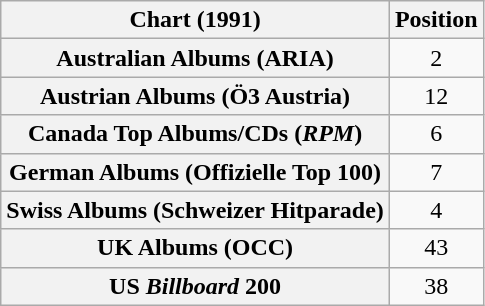<table class="wikitable sortable plainrowheaders" style="text-align:center">
<tr>
<th>Chart (1991)</th>
<th>Position</th>
</tr>
<tr>
<th scope="row">Australian Albums (ARIA)</th>
<td>2</td>
</tr>
<tr>
<th scope="row">Austrian Albums (Ö3 Austria)</th>
<td>12</td>
</tr>
<tr>
<th scope="row">Canada Top Albums/CDs (<em>RPM</em>)</th>
<td>6</td>
</tr>
<tr>
<th scope="row">German Albums (Offizielle Top 100)</th>
<td>7</td>
</tr>
<tr>
<th scope="row">Swiss Albums (Schweizer Hitparade)</th>
<td>4</td>
</tr>
<tr>
<th scope="row">UK Albums (OCC)</th>
<td>43</td>
</tr>
<tr>
<th scope="row">US <em>Billboard</em> 200</th>
<td>38</td>
</tr>
</table>
